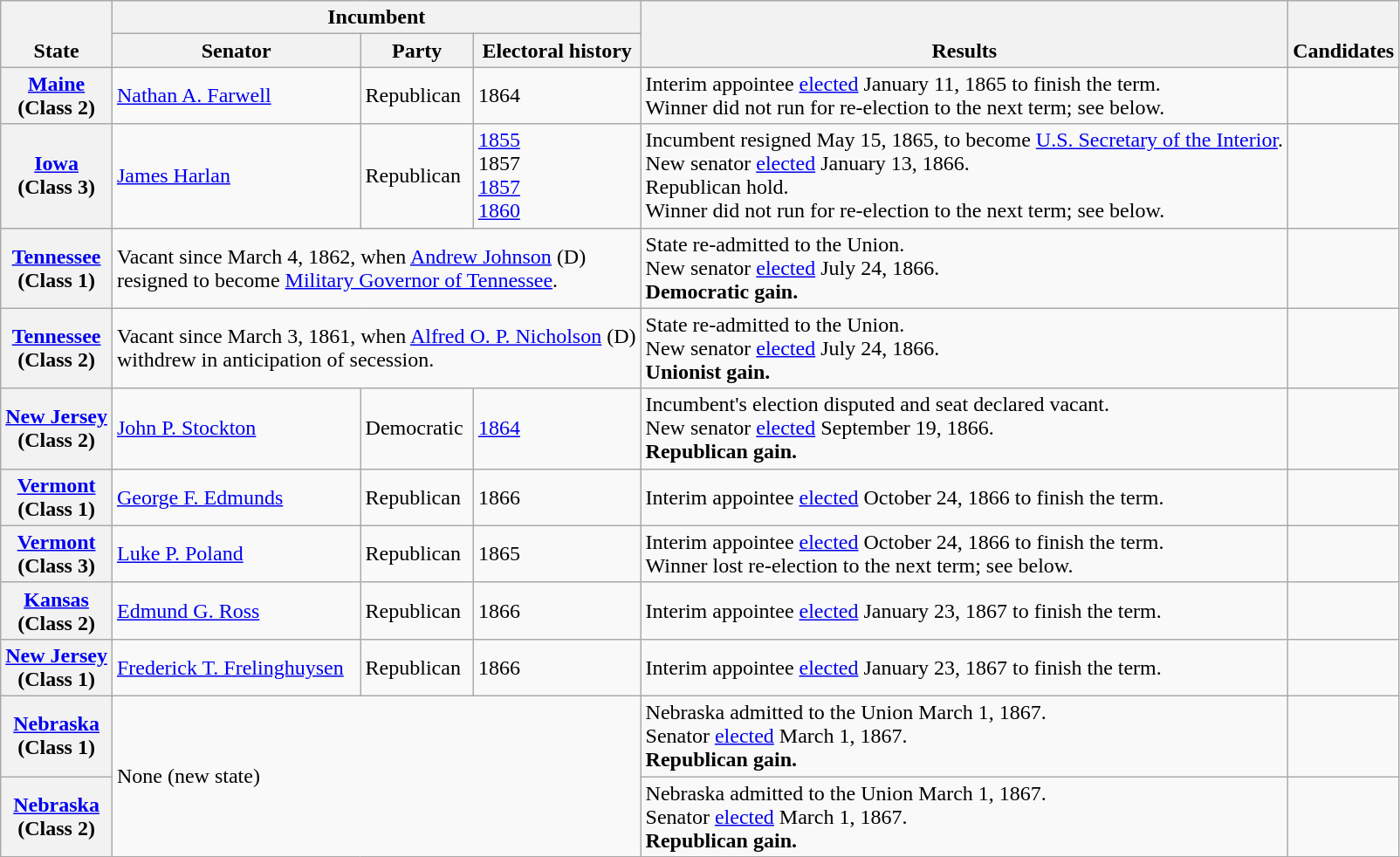<table class=wikitable>
<tr valign=bottom>
<th rowspan=2>State</th>
<th colspan=3>Incumbent</th>
<th rowspan=2>Results</th>
<th rowspan=2>Candidates</th>
</tr>
<tr valign=bottom>
<th>Senator</th>
<th>Party</th>
<th>Electoral history</th>
</tr>
<tr>
<th><a href='#'>Maine</a><br>(Class 2)</th>
<td><a href='#'>Nathan A. Farwell</a></td>
<td>Republican</td>
<td>1864 </td>
<td>Interim appointee <a href='#'>elected</a> January 11, 1865 to finish the term.<br>Winner did not run for re-election to the next term; see below.</td>
<td nowrap></td>
</tr>
<tr>
<th><a href='#'>Iowa</a><br>(Class 3)</th>
<td><a href='#'>James Harlan</a></td>
<td>Republican</td>
<td><a href='#'>1855</a><br>1857 <br><a href='#'>1857 </a><br><a href='#'>1860</a></td>
<td>Incumbent resigned May 15, 1865, to become <a href='#'>U.S. Secretary of the Interior</a>.<br>New senator <a href='#'>elected</a> January 13, 1866.<br>Republican hold.<br>Winner did not run for re-election to the next term; see below.</td>
<td nowrap></td>
</tr>
<tr>
<th><a href='#'>Tennessee</a><br>(Class 1)</th>
<td colspan=3>Vacant since March 4, 1862, when <a href='#'>Andrew Johnson</a> (D)<br>resigned to become <a href='#'>Military Governor of Tennessee</a>.</td>
<td>State re-admitted to the Union.<br>New senator <a href='#'>elected</a> July 24, 1866.<br><strong>Democratic gain.</strong></td>
<td nowrap></td>
</tr>
<tr>
<th><a href='#'>Tennessee</a><br>(Class 2)</th>
<td colspan=3>Vacant since March 3, 1861, when <a href='#'>Alfred O. P. Nicholson</a> (D)<br>withdrew in anticipation of secession.</td>
<td>State re-admitted to the Union.<br>New senator <a href='#'>elected</a> July 24, 1866.<br><strong>Unionist gain.</strong></td>
<td nowrap></td>
</tr>
<tr>
<th><a href='#'>New Jersey</a><br>(Class 2)</th>
<td><a href='#'>John P. Stockton</a></td>
<td>Democratic</td>
<td><a href='#'>1864</a></td>
<td>Incumbent's election disputed and seat declared vacant.<br>New senator <a href='#'>elected</a> September 19, 1866.<br><strong>Republican gain.</strong></td>
<td nowrap></td>
</tr>
<tr>
<th><a href='#'>Vermont</a><br>(Class 1)</th>
<td><a href='#'>George F. Edmunds</a></td>
<td>Republican</td>
<td>1866 </td>
<td>Interim appointee <a href='#'>elected</a> October 24, 1866 to finish the term.</td>
<td nowrap></td>
</tr>
<tr>
<th><a href='#'>Vermont</a><br>(Class 3)</th>
<td><a href='#'>Luke P. Poland</a></td>
<td>Republican</td>
<td>1865 </td>
<td>Interim appointee <a href='#'>elected</a> October 24, 1866 to finish the term.<br>Winner lost re-election to the next term; see below.</td>
<td nowrap></td>
</tr>
<tr>
<th><a href='#'>Kansas</a><br>(Class 2)</th>
<td><a href='#'>Edmund G. Ross</a></td>
<td>Republican</td>
<td>1866 </td>
<td>Interim appointee <a href='#'>elected</a> January 23, 1867 to finish the term.</td>
<td nowrap></td>
</tr>
<tr>
<th><a href='#'>New Jersey</a><br>(Class 1)</th>
<td><a href='#'>Frederick T. Frelinghuysen</a></td>
<td>Republican</td>
<td>1866 </td>
<td>Interim appointee <a href='#'>elected</a> January 23, 1867 to finish the term.</td>
<td nowrap></td>
</tr>
<tr>
<th><a href='#'>Nebraska</a><br>(Class 1)</th>
<td colspan=3 rowspan=2>None (new state)</td>
<td>Nebraska admitted to the Union March 1, 1867.<br>Senator <a href='#'>elected</a> March 1, 1867.<br><strong>Republican gain.</strong></td>
<td nowrap></td>
</tr>
<tr>
<th><a href='#'>Nebraska</a><br>(Class 2)</th>
<td>Nebraska admitted to the Union March 1, 1867.<br>Senator <a href='#'>elected</a> March 1, 1867.<br><strong>Republican gain.</strong></td>
<td nowrap></td>
</tr>
</table>
